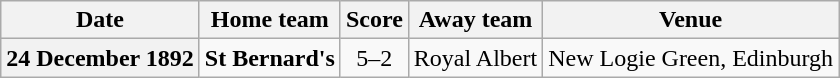<table class="wikitable football-result-list" style="max-width: 80em; text-align: center">
<tr>
<th scope="col">Date</th>
<th scope="col">Home team</th>
<th scope="col">Score</th>
<th scope="col">Away team</th>
<th scope="col">Venue</th>
</tr>
<tr>
<th scope="row">24 December 1892</th>
<td align=right><strong>St Bernard's</strong></td>
<td>5–2</td>
<td align=left>Royal Albert</td>
<td align=left>New Logie Green, Edinburgh</td>
</tr>
</table>
